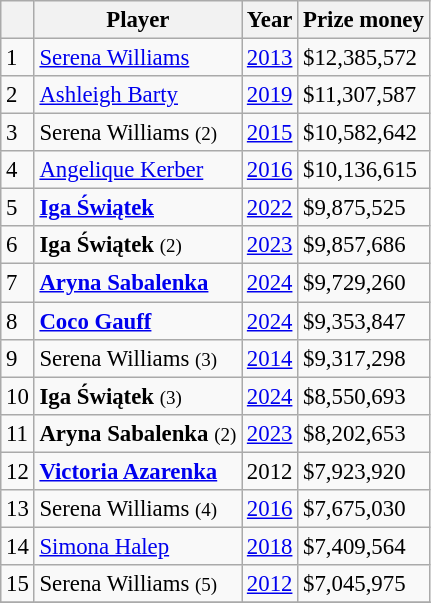<table class="wikitable sortable" style="font-size:95%">
<tr>
<th></th>
<th>Player</th>
<th>Year</th>
<th>Prize money</th>
</tr>
<tr>
<td>1</td>
<td> <a href='#'>Serena Williams</a></td>
<td><a href='#'>2013</a></td>
<td>$12,385,572</td>
</tr>
<tr>
<td>2</td>
<td> <a href='#'>Ashleigh Barty</a></td>
<td><a href='#'>2019</a></td>
<td>$11,307,587</td>
</tr>
<tr>
<td>3</td>
<td> Serena Williams <small>(2)</small></td>
<td><a href='#'>2015</a></td>
<td>$10,582,642</td>
</tr>
<tr>
<td>4</td>
<td> <a href='#'>Angelique Kerber</a></td>
<td><a href='#'>2016</a></td>
<td>$10,136,615</td>
</tr>
<tr>
<td>5</td>
<td> <strong><a href='#'>Iga Świątek</a></strong></td>
<td><a href='#'>2022</a></td>
<td>$9,875,525</td>
</tr>
<tr>
<td>6</td>
<td> <strong>Iga Świątek</strong> <small>(2)</small></td>
<td><a href='#'>2023</a></td>
<td>$9,857,686</td>
</tr>
<tr>
<td>7</td>
<td> <strong><a href='#'>Aryna Sabalenka</a></strong></td>
<td><a href='#'>2024</a></td>
<td>$9,729,260</td>
</tr>
<tr>
<td>8</td>
<td> <strong><a href='#'>Coco Gauff</a></strong></td>
<td><a href='#'>2024</a></td>
<td>$9,353,847</td>
</tr>
<tr>
<td>9</td>
<td> Serena Williams <small>(3)</small></td>
<td><a href='#'>2014</a></td>
<td>$9,317,298</td>
</tr>
<tr>
<td>10</td>
<td> <strong>Iga Świątek</strong> <small>(3)</small></td>
<td><a href='#'>2024</a></td>
<td>$8,550,693</td>
</tr>
<tr>
<td>11</td>
<td> <strong>Aryna Sabalenka</strong> <small>(2)</small></td>
<td><a href='#'>2023</a></td>
<td>$8,202,653</td>
</tr>
<tr>
<td>12</td>
<td> <strong><a href='#'>Victoria Azarenka</a></strong></td>
<td>2012</td>
<td>$7,923,920</td>
</tr>
<tr>
<td>13</td>
<td> Serena Williams <small>(4)</small></td>
<td><a href='#'>2016</a></td>
<td>$7,675,030</td>
</tr>
<tr>
<td>14</td>
<td> <a href='#'>Simona Halep</a></td>
<td><a href='#'>2018</a></td>
<td>$7,409,564</td>
</tr>
<tr>
<td>15</td>
<td> Serena Williams <small>(5)</small></td>
<td><a href='#'>2012</a></td>
<td>$7,045,975</td>
</tr>
<tr>
</tr>
</table>
